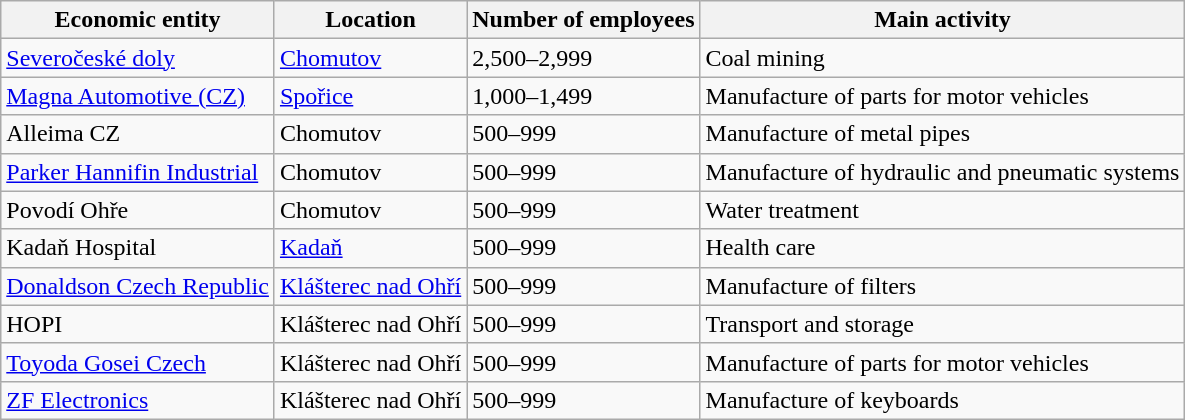<table class="wikitable sortable">
<tr>
<th>Economic entity</th>
<th>Location</th>
<th>Number of employees</th>
<th>Main activity</th>
</tr>
<tr>
<td><a href='#'>Severočeské doly</a></td>
<td><a href='#'>Chomutov</a></td>
<td>2,500–2,999</td>
<td>Coal mining</td>
</tr>
<tr>
<td><a href='#'>Magna Automotive (CZ)</a></td>
<td><a href='#'>Spořice</a></td>
<td>1,000–1,499</td>
<td>Manufacture of parts for motor vehicles</td>
</tr>
<tr>
<td>Alleima CZ</td>
<td>Chomutov</td>
<td>500–999</td>
<td>Manufacture of metal pipes</td>
</tr>
<tr>
<td><a href='#'>Parker Hannifin Industrial</a></td>
<td>Chomutov</td>
<td>500–999</td>
<td>Manufacture of hydraulic and pneumatic systems</td>
</tr>
<tr>
<td>Povodí Ohře</td>
<td>Chomutov</td>
<td>500–999</td>
<td>Water treatment</td>
</tr>
<tr>
<td>Kadaň Hospital</td>
<td><a href='#'>Kadaň</a></td>
<td>500–999</td>
<td>Health care</td>
</tr>
<tr>
<td><a href='#'>Donaldson Czech Republic</a></td>
<td><a href='#'>Klášterec nad Ohří</a></td>
<td>500–999</td>
<td>Manufacture of filters</td>
</tr>
<tr>
<td>HOPI</td>
<td>Klášterec nad Ohří</td>
<td>500–999</td>
<td>Transport and storage</td>
</tr>
<tr>
<td><a href='#'>Toyoda Gosei Czech</a></td>
<td>Klášterec nad Ohří</td>
<td>500–999</td>
<td>Manufacture of parts for motor vehicles</td>
</tr>
<tr>
<td><a href='#'>ZF Electronics</a></td>
<td>Klášterec nad Ohří</td>
<td>500–999</td>
<td>Manufacture of keyboards</td>
</tr>
</table>
